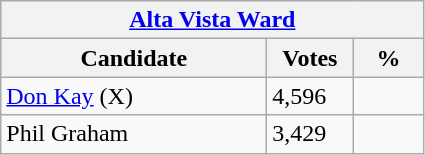<table class="wikitable">
<tr>
<th colspan="3"><a href='#'>Alta Vista Ward</a></th>
</tr>
<tr>
<th style="width: 170px">Candidate</th>
<th style="width: 50px">Votes</th>
<th style="width: 40px">%</th>
</tr>
<tr>
<td><a href='#'>Don Kay</a> (X)</td>
<td>4,596</td>
<td></td>
</tr>
<tr>
<td>Phil Graham</td>
<td>3,429</td>
<td></td>
</tr>
</table>
